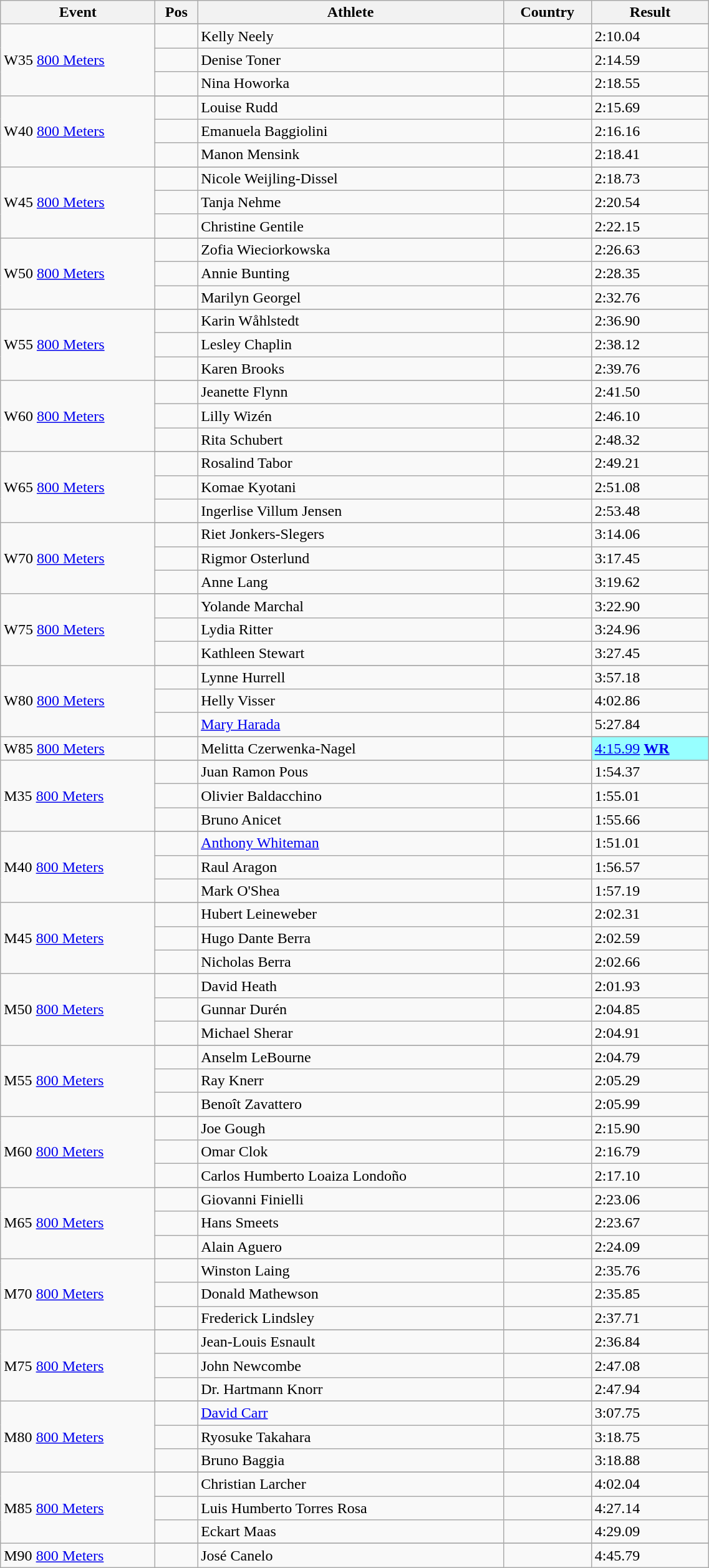<table class="wikitable" style="width:60%;">
<tr>
<th>Event</th>
<th>Pos</th>
<th>Athlete</th>
<th>Country</th>
<th>Result</th>
</tr>
<tr>
<td rowspan='4'>W35 <a href='#'>800 Meters</a><br></td>
</tr>
<tr>
<td align=center></td>
<td align=left>Kelly Neely</td>
<td align=left></td>
<td>2:10.04</td>
</tr>
<tr>
<td align=center></td>
<td align=left>Denise Toner</td>
<td align=left></td>
<td>2:14.59</td>
</tr>
<tr>
<td align=center></td>
<td align=left>Nina Howorka</td>
<td align=left></td>
<td>2:18.55</td>
</tr>
<tr>
<td rowspan='4'>W40 <a href='#'>800 Meters</a></td>
</tr>
<tr>
<td align=center></td>
<td align=left>Louise Rudd</td>
<td align=left></td>
<td>2:15.69</td>
</tr>
<tr>
<td align=center></td>
<td align=left>Emanuela Baggiolini</td>
<td align=left></td>
<td>2:16.16</td>
</tr>
<tr>
<td align=center></td>
<td align=left>Manon Mensink</td>
<td align=left></td>
<td>2:18.41</td>
</tr>
<tr>
<td rowspan='4'>W45 <a href='#'>800 Meters</a><br></td>
</tr>
<tr>
<td align=center></td>
<td align=left>Nicole Weijling-Dissel</td>
<td align=left></td>
<td>2:18.73</td>
</tr>
<tr>
<td align=center></td>
<td align=left>Tanja Nehme</td>
<td align=left></td>
<td>2:20.54</td>
</tr>
<tr>
<td align=center></td>
<td align=left>Christine Gentile</td>
<td align=left></td>
<td>2:22.15</td>
</tr>
<tr>
<td rowspan='4'>W50 <a href='#'>800 Meters</a><br></td>
</tr>
<tr>
<td align=center></td>
<td align=left>Zofia Wieciorkowska</td>
<td align=left></td>
<td>2:26.63</td>
</tr>
<tr>
<td align=center></td>
<td align=left>Annie Bunting</td>
<td align=left></td>
<td>2:28.35</td>
</tr>
<tr>
<td align=center></td>
<td align=left>Marilyn Georgel</td>
<td align=left></td>
<td>2:32.76</td>
</tr>
<tr>
<td rowspan='4'>W55 <a href='#'>800 Meters</a><br></td>
</tr>
<tr>
<td align=center></td>
<td align=left>Karin Wåhlstedt</td>
<td align=left></td>
<td>2:36.90</td>
</tr>
<tr>
<td align=center></td>
<td align=left>Lesley Chaplin</td>
<td align=left></td>
<td>2:38.12</td>
</tr>
<tr>
<td align=center></td>
<td align=left>Karen Brooks</td>
<td align=left></td>
<td>2:39.76</td>
</tr>
<tr>
<td rowspan='4'>W60 <a href='#'>800 Meters</a><br></td>
</tr>
<tr>
<td align=center></td>
<td align=left>Jeanette Flynn</td>
<td align=left></td>
<td>2:41.50</td>
</tr>
<tr>
<td align=center></td>
<td align=left>Lilly Wizén</td>
<td align=left></td>
<td>2:46.10</td>
</tr>
<tr>
<td align=center></td>
<td align=left>Rita Schubert</td>
<td align=left></td>
<td>2:48.32</td>
</tr>
<tr>
<td rowspan='4'>W65 <a href='#'>800 Meters</a><br></td>
</tr>
<tr>
<td align=center></td>
<td align=left>Rosalind Tabor</td>
<td align=left></td>
<td>2:49.21</td>
</tr>
<tr>
<td align=center></td>
<td align=left>Komae Kyotani</td>
<td align=left></td>
<td>2:51.08</td>
</tr>
<tr>
<td align=center></td>
<td align=left>Ingerlise Villum Jensen</td>
<td align=left></td>
<td>2:53.48</td>
</tr>
<tr>
<td rowspan='4'>W70 <a href='#'>800 Meters</a><br></td>
</tr>
<tr>
<td align=center></td>
<td align=left>Riet Jonkers-Slegers</td>
<td align=left></td>
<td>3:14.06</td>
</tr>
<tr>
<td align=center></td>
<td align=left>Rigmor Osterlund</td>
<td align=left></td>
<td>3:17.45</td>
</tr>
<tr>
<td align=center></td>
<td align=left>Anne Lang</td>
<td align=left></td>
<td>3:19.62</td>
</tr>
<tr>
<td rowspan='4'>W75 <a href='#'>800 Meters</a></td>
</tr>
<tr>
<td align=center></td>
<td align=left>Yolande Marchal</td>
<td align=left></td>
<td>3:22.90</td>
</tr>
<tr>
<td align=center></td>
<td align=left>Lydia Ritter</td>
<td align=left></td>
<td>3:24.96</td>
</tr>
<tr>
<td align=center></td>
<td align=left>Kathleen Stewart</td>
<td align=left></td>
<td>3:27.45</td>
</tr>
<tr>
<td rowspan='4'>W80 <a href='#'>800 Meters</a></td>
</tr>
<tr>
<td align=center></td>
<td align=left>Lynne Hurrell</td>
<td align=left></td>
<td>3:57.18</td>
</tr>
<tr>
<td align=center></td>
<td align=left>Helly Visser</td>
<td align=left></td>
<td>4:02.86</td>
</tr>
<tr>
<td align=center></td>
<td align=left><a href='#'>Mary Harada</a></td>
<td align=left></td>
<td>5:27.84</td>
</tr>
<tr>
<td rowspan='2'>W85 <a href='#'>800 Meters</a></td>
</tr>
<tr>
<td align=center></td>
<td align=left>Melitta Czerwenka-Nagel</td>
<td align=left></td>
<td bgcolor=#97ffff><a href='#'>4:15.99</a> <strong><a href='#'>WR</a></strong></td>
</tr>
<tr>
<td rowspan='4'>M35 <a href='#'>800 Meters</a><br></td>
</tr>
<tr>
<td align=center></td>
<td align=left>Juan Ramon Pous</td>
<td align=left></td>
<td>1:54.37</td>
</tr>
<tr>
<td align=center></td>
<td align=left>Olivier Baldacchino</td>
<td align=left></td>
<td>1:55.01</td>
</tr>
<tr>
<td align=center></td>
<td align=left>Bruno Anicet</td>
<td align=left></td>
<td>1:55.66</td>
</tr>
<tr>
<td rowspan='4'>M40 <a href='#'>800 Meters</a></td>
</tr>
<tr>
<td align=center></td>
<td align=left><a href='#'>Anthony Whiteman</a></td>
<td align=left></td>
<td>1:51.01</td>
</tr>
<tr>
<td align=center></td>
<td align=left>Raul Aragon</td>
<td align=left></td>
<td>1:56.57</td>
</tr>
<tr>
<td align=center></td>
<td align=left>Mark O'Shea</td>
<td align=left></td>
<td>1:57.19</td>
</tr>
<tr>
<td rowspan='4'>M45 <a href='#'>800 Meters</a><br></td>
</tr>
<tr>
<td align=center></td>
<td align=left>Hubert Leineweber</td>
<td align=left></td>
<td>2:02.31</td>
</tr>
<tr>
<td align=center></td>
<td align=left>Hugo Dante Berra</td>
<td align=left></td>
<td>2:02.59</td>
</tr>
<tr>
<td align=center></td>
<td align=left>Nicholas Berra</td>
<td align=left></td>
<td>2:02.66</td>
</tr>
<tr>
<td rowspan='4'>M50 <a href='#'>800 Meters</a><br></td>
</tr>
<tr>
<td align=center></td>
<td align=left>David Heath</td>
<td align=left></td>
<td>2:01.93</td>
</tr>
<tr>
<td align=center></td>
<td align=left>Gunnar Durén</td>
<td align=left></td>
<td>2:04.85</td>
</tr>
<tr>
<td align=center></td>
<td align=left>Michael Sherar</td>
<td align=left></td>
<td>2:04.91</td>
</tr>
<tr>
<td rowspan='4'>M55 <a href='#'>800 Meters</a><br></td>
</tr>
<tr>
<td align=center></td>
<td align=left>Anselm LeBourne</td>
<td align=left></td>
<td>2:04.79</td>
</tr>
<tr>
<td align=center></td>
<td align=left>Ray Knerr</td>
<td align=left></td>
<td>2:05.29</td>
</tr>
<tr>
<td align=center></td>
<td align=left>Benoît Zavattero</td>
<td align=left></td>
<td>2:05.99</td>
</tr>
<tr>
<td rowspan='4'>M60 <a href='#'>800 Meters</a><br></td>
</tr>
<tr>
<td align=center></td>
<td align=left>Joe Gough</td>
<td align=left></td>
<td>2:15.90</td>
</tr>
<tr>
<td align=center></td>
<td align=left>Omar Clok</td>
<td align=left></td>
<td>2:16.79</td>
</tr>
<tr>
<td align=center></td>
<td align=left>Carlos Humberto Loaiza Londoño</td>
<td align=left></td>
<td>2:17.10</td>
</tr>
<tr>
<td rowspan='4'>M65 <a href='#'>800 Meters</a><br></td>
</tr>
<tr>
<td align=center></td>
<td align=left>Giovanni Finielli</td>
<td align=left></td>
<td>2:23.06</td>
</tr>
<tr>
<td align=center></td>
<td align=left>Hans Smeets</td>
<td align=left></td>
<td>2:23.67</td>
</tr>
<tr>
<td align=center></td>
<td align=left>Alain Aguero</td>
<td align=left></td>
<td>2:24.09</td>
</tr>
<tr>
<td rowspan='4'>M70 <a href='#'>800 Meters</a><br></td>
</tr>
<tr>
<td align=center></td>
<td align=left>Winston Laing</td>
<td align=left></td>
<td>2:35.76</td>
</tr>
<tr>
<td align=center></td>
<td align=left>Donald Mathewson</td>
<td align=left></td>
<td>2:35.85</td>
</tr>
<tr>
<td align=center></td>
<td align=left>Frederick Lindsley</td>
<td align=left></td>
<td>2:37.71</td>
</tr>
<tr>
<td rowspan='4'>M75 <a href='#'>800 Meters</a><br></td>
</tr>
<tr>
<td align=center></td>
<td align=left>Jean-Louis Esnault</td>
<td align=left></td>
<td>2:36.84</td>
</tr>
<tr>
<td align=center></td>
<td align=left>John Newcombe</td>
<td align=left></td>
<td>2:47.08</td>
</tr>
<tr>
<td align=center></td>
<td align=left>Dr. Hartmann Knorr</td>
<td align=left></td>
<td>2:47.94</td>
</tr>
<tr>
<td rowspan='4'>M80 <a href='#'>800 Meters</a></td>
</tr>
<tr>
<td align=center></td>
<td align=left><a href='#'>David Carr</a></td>
<td align=left></td>
<td>3:07.75</td>
</tr>
<tr>
<td align=center></td>
<td align=left>Ryosuke Takahara</td>
<td align=left></td>
<td>3:18.75</td>
</tr>
<tr>
<td align=center></td>
<td align=left>Bruno Baggia</td>
<td align=left></td>
<td>3:18.88</td>
</tr>
<tr>
<td rowspan='4'>M85 <a href='#'>800 Meters</a></td>
</tr>
<tr>
<td align=center></td>
<td align=left>Christian Larcher</td>
<td align=left></td>
<td>4:02.04</td>
</tr>
<tr>
<td align=center></td>
<td align=left>Luis Humberto Torres Rosa</td>
<td align=left></td>
<td>4:27.14</td>
</tr>
<tr>
<td align=center></td>
<td align=left>Eckart Maas</td>
<td align=left></td>
<td>4:29.09</td>
</tr>
<tr>
<td rowspan='2'>M90 <a href='#'>800 Meters</a></td>
</tr>
<tr>
<td align=center></td>
<td align=left>José Canelo</td>
<td align=left></td>
<td>4:45.79</td>
</tr>
</table>
